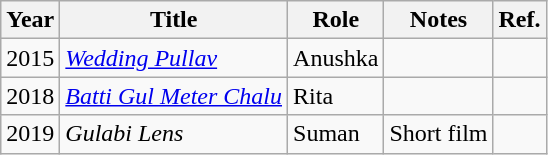<table class="wikitable sortable">
<tr>
<th>Year</th>
<th>Title</th>
<th>Role</th>
<th>Notes</th>
<th>Ref.</th>
</tr>
<tr>
<td>2015</td>
<td><em><a href='#'>Wedding Pullav</a></em></td>
<td>Anushka</td>
<td></td>
<td></td>
</tr>
<tr>
<td>2018</td>
<td><em><a href='#'>Batti Gul Meter Chalu</a></em></td>
<td>Rita</td>
<td></td>
<td></td>
</tr>
<tr>
<td>2019</td>
<td><em>Gulabi Lens</em></td>
<td>Suman</td>
<td>Short film</td>
<td></td>
</tr>
</table>
